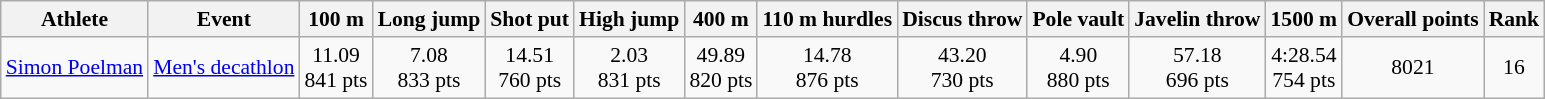<table class=wikitable style="font-size:90%">
<tr>
<th>Athlete</th>
<th>Event</th>
<th>100 m</th>
<th>Long jump</th>
<th>Shot put</th>
<th>High jump</th>
<th>400 m</th>
<th>110 m hurdles</th>
<th>Discus throw</th>
<th>Pole vault</th>
<th>Javelin throw</th>
<th>1500 m</th>
<th>Overall points</th>
<th>Rank</th>
</tr>
<tr align=center>
<td align=left><a href='#'>Simon Poelman</a></td>
<td align=left><a href='#'>Men's decathlon</a></td>
<td>11.09<br>841 pts</td>
<td>7.08<br>833 pts</td>
<td>14.51<br>760 pts</td>
<td>2.03<br>831 pts</td>
<td>49.89<br>820 pts</td>
<td>14.78<br>876 pts</td>
<td>43.20<br>730 pts</td>
<td>4.90<br>880 pts</td>
<td>57.18<br>696 pts</td>
<td>4:28.54<br>754 pts</td>
<td>8021</td>
<td>16</td>
</tr>
</table>
